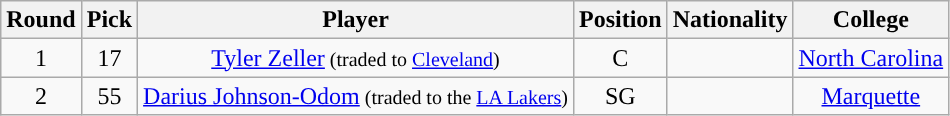<table class="wikitable sortable sortable">
<tr>
<th>Round</th>
<th>Pick</th>
<th>Player</th>
<th>Position</th>
<th>Nationality</th>
<th>College</th>
</tr>
<tr style="text-align: center">
<td>1</td>
<td>17</td>
<td><a href='#'>Tyler Zeller</a><small> (traded to <a href='#'>Cleveland</a>)</small></td>
<td>C</td>
<td></td>
<td><a href='#'>North Carolina</a></td>
</tr>
<tr style="text-align: center">
<td>2</td>
<td>55</td>
<td><a href='#'>Darius Johnson-Odom</a><small> (traded to the <a href='#'>LA Lakers</a>)</small></td>
<td>SG</td>
<td></td>
<td><a href='#'>Marquette</a></td>
</tr>
</table>
